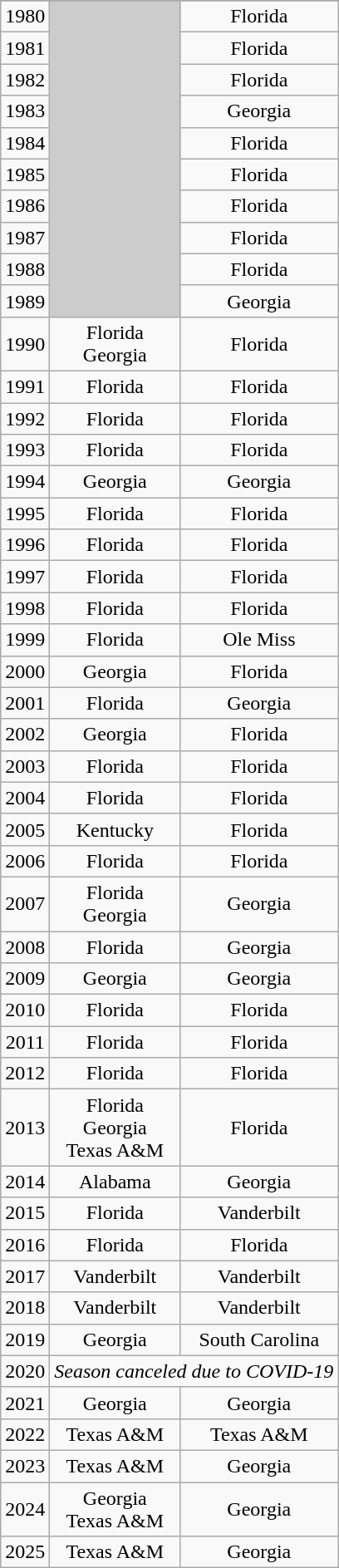<table class="wikitable" style="text-align: center;">
<tr>
</tr>
<tr>
<td>1980</td>
<td bgcolor="#cccccc" rowspan="10"></td>
<td>Florida</td>
</tr>
<tr>
<td>1981</td>
<td>Florida</td>
</tr>
<tr>
<td>1982</td>
<td>Florida</td>
</tr>
<tr>
<td>1983</td>
<td>Georgia</td>
</tr>
<tr>
<td>1984</td>
<td>Florida</td>
</tr>
<tr>
<td>1985</td>
<td>Florida</td>
</tr>
<tr>
<td>1986</td>
<td>Florida</td>
</tr>
<tr>
<td>1987</td>
<td>Florida</td>
</tr>
<tr>
<td>1988</td>
<td>Florida</td>
</tr>
<tr>
<td>1989</td>
<td>Georgia</td>
</tr>
<tr>
<td>1990</td>
<td>Florida<br>Georgia</td>
<td>Florida</td>
</tr>
<tr>
<td>1991</td>
<td>Florida</td>
<td>Florida</td>
</tr>
<tr>
<td>1992</td>
<td>Florida</td>
<td>Florida</td>
</tr>
<tr>
<td>1993</td>
<td>Florida</td>
<td>Florida</td>
</tr>
<tr>
<td>1994</td>
<td>Georgia</td>
<td>Georgia</td>
</tr>
<tr>
<td>1995</td>
<td>Florida</td>
<td>Florida</td>
</tr>
<tr>
<td>1996</td>
<td>Florida</td>
<td>Florida</td>
</tr>
<tr>
<td>1997</td>
<td>Florida</td>
<td>Florida</td>
</tr>
<tr>
<td>1998</td>
<td>Florida</td>
<td>Florida</td>
</tr>
<tr>
<td>1999</td>
<td>Florida</td>
<td>Ole Miss</td>
</tr>
<tr>
<td>2000</td>
<td>Georgia</td>
<td>Florida</td>
</tr>
<tr>
<td>2001</td>
<td>Florida</td>
<td>Georgia</td>
</tr>
<tr>
<td>2002</td>
<td>Georgia</td>
<td>Florida</td>
</tr>
<tr>
<td>2003</td>
<td>Florida</td>
<td>Florida</td>
</tr>
<tr>
<td>2004</td>
<td>Florida</td>
<td>Florida</td>
</tr>
<tr>
<td>2005</td>
<td>Kentucky</td>
<td>Florida</td>
</tr>
<tr>
<td>2006</td>
<td>Florida</td>
<td>Florida</td>
</tr>
<tr>
<td>2007</td>
<td>Florida<br>Georgia</td>
<td>Georgia</td>
</tr>
<tr>
<td>2008</td>
<td>Florida</td>
<td>Georgia</td>
</tr>
<tr>
<td>2009</td>
<td>Georgia</td>
<td>Georgia</td>
</tr>
<tr>
<td>2010</td>
<td>Florida</td>
<td>Florida</td>
</tr>
<tr>
<td>2011</td>
<td>Florida</td>
<td>Florida</td>
</tr>
<tr>
<td>2012</td>
<td>Florida</td>
<td>Florida</td>
</tr>
<tr>
<td>2013</td>
<td>Florida<br>Georgia<br>Texas A&M</td>
<td>Florida</td>
</tr>
<tr>
<td>2014</td>
<td>Alabama</td>
<td>Georgia</td>
</tr>
<tr>
<td>2015</td>
<td>Florida</td>
<td>Vanderbilt</td>
</tr>
<tr>
<td>2016</td>
<td>Florida</td>
<td>Florida</td>
</tr>
<tr>
<td>2017</td>
<td>Vanderbilt</td>
<td>Vanderbilt</td>
</tr>
<tr>
<td>2018</td>
<td>Vanderbilt</td>
<td>Vanderbilt</td>
</tr>
<tr>
<td>2019</td>
<td>Georgia</td>
<td>South Carolina</td>
</tr>
<tr>
<td>2020</td>
<td colspan=2><em>Season canceled due to COVID-19</em></td>
</tr>
<tr>
<td>2021</td>
<td>Georgia</td>
<td>Georgia</td>
</tr>
<tr>
<td>2022</td>
<td>Texas A&M</td>
<td>Texas A&M</td>
</tr>
<tr>
<td>2023</td>
<td>Texas A&M</td>
<td>Georgia</td>
</tr>
<tr>
<td>2024</td>
<td>Georgia<br>Texas A&M</td>
<td>Georgia</td>
</tr>
<tr>
<td>2025</td>
<td>Texas A&M</td>
<td>Georgia</td>
</tr>
</table>
